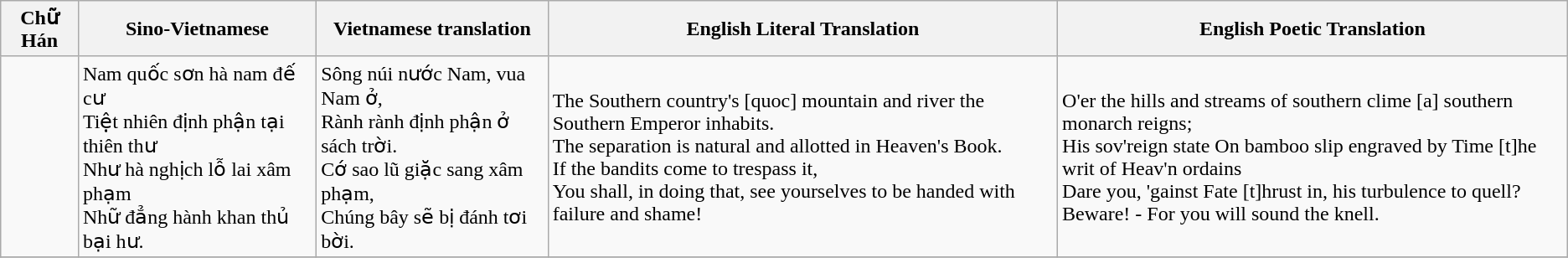<table class="wikitable">
<tr>
<th>Chữ Hán</th>
<th>Sino-Vietnamese</th>
<th>Vietnamese translation</th>
<th>English Literal Translation</th>
<th>English Poetic Translation</th>
</tr>
<tr>
<td><br><br><br></td>
<td>Nam quốc sơn hà nam đế cư <br>Tiệt nhiên định phận tại thiên thư<br>Như hà nghịch lỗ lai xâm phạm<br>Nhữ đẳng hành khan thủ bại hư.</td>
<td>Sông núi nước Nam, vua Nam ở,<br>Rành rành định phận ở sách trời.<br>Cớ sao lũ giặc sang xâm phạm,<br>Chúng bây sẽ bị đánh tơi bời.</td>
<td>The Southern country's [quoc] mountain and river the Southern Emperor inhabits.<br>The separation is natural and allotted in Heaven's Book.<br>If the bandits come to trespass it,<br>You shall, in doing that, see yourselves to be handed with failure and shame!</td>
<td>O'er the hills and streams of southern clime [a] southern monarch reigns;<br> His sov'reign state On bamboo slip engraved by Time [t]he writ of Heav'n ordains<br> Dare you, 'gainst Fate [t]hrust in, his turbulence to quell?<br> Beware! - For you will sound the knell.</td>
</tr>
<tr>
</tr>
</table>
